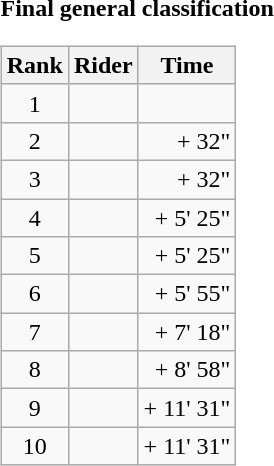<table>
<tr>
<td><strong>Final general classification</strong><br><table class="wikitable">
<tr>
<th scope="col">Rank</th>
<th scope="col">Rider</th>
<th scope="col">Time</th>
</tr>
<tr>
<td style="text-align:center;">1</td>
<td></td>
<td style="text-align:right;"></td>
</tr>
<tr>
<td style="text-align:center;">2</td>
<td></td>
<td style="text-align:right;">+ 32"</td>
</tr>
<tr>
<td style="text-align:center;">3</td>
<td></td>
<td style="text-align:right;">+ 32"</td>
</tr>
<tr>
<td style="text-align:center;">4</td>
<td></td>
<td style="text-align:right;">+ 5' 25"</td>
</tr>
<tr>
<td style="text-align:center;">5</td>
<td></td>
<td style="text-align:right;">+ 5' 25"</td>
</tr>
<tr>
<td style="text-align:center;">6</td>
<td></td>
<td style="text-align:right;">+ 5' 55"</td>
</tr>
<tr>
<td style="text-align:center;">7</td>
<td></td>
<td style="text-align:right;">+ 7' 18"</td>
</tr>
<tr>
<td style="text-align:center;">8</td>
<td></td>
<td style="text-align:right;">+ 8' 58"</td>
</tr>
<tr>
<td style="text-align:center;">9</td>
<td></td>
<td style="text-align:right;">+ 11' 31"</td>
</tr>
<tr>
<td style="text-align:center;">10</td>
<td></td>
<td style="text-align:right;">+ 11' 31"</td>
</tr>
</table>
</td>
</tr>
</table>
